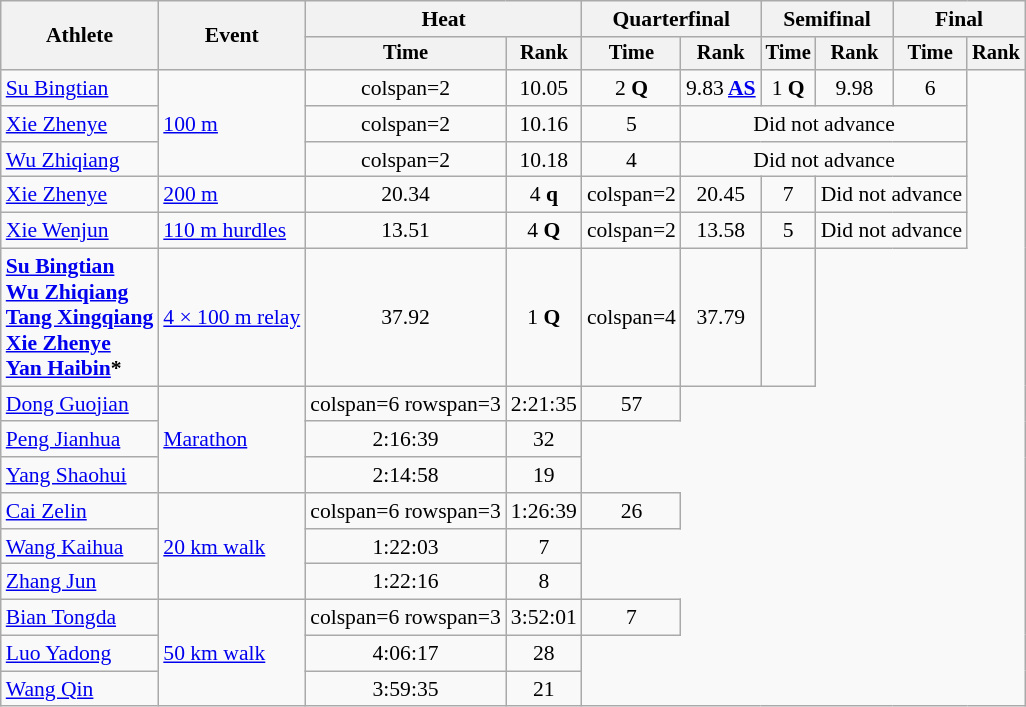<table class=wikitable style=font-size:90%;text-align:center>
<tr>
<th rowspan=2>Athlete</th>
<th rowspan=2>Event</th>
<th colspan=2>Heat</th>
<th colspan=2>Quarterfinal</th>
<th colspan=2>Semifinal</th>
<th colspan=2>Final</th>
</tr>
<tr style=font-size:95%>
<th>Time</th>
<th>Rank</th>
<th>Time</th>
<th>Rank</th>
<th>Time</th>
<th>Rank</th>
<th>Time</th>
<th>Rank</th>
</tr>
<tr>
<td align=left><a href='#'>Su Bingtian</a></td>
<td align=left rowspan=3><a href='#'>100 m</a></td>
<td>colspan=2 </td>
<td>10.05</td>
<td>2 <strong>Q</strong></td>
<td>9.83<strong> <a href='#'>AS</a></strong></td>
<td>1 <strong>Q</strong></td>
<td>9.98</td>
<td>6</td>
</tr>
<tr>
<td align=left><a href='#'>Xie Zhenye</a></td>
<td>colspan=2 </td>
<td>10.16</td>
<td>5</td>
<td colspan=4>Did not advance</td>
</tr>
<tr>
<td align=left><a href='#'>Wu Zhiqiang</a></td>
<td>colspan=2 </td>
<td>10.18</td>
<td>4</td>
<td colspan=4>Did not advance</td>
</tr>
<tr>
<td align=left><a href='#'>Xie Zhenye</a></td>
<td align=left><a href='#'>200 m</a></td>
<td>20.34</td>
<td>4 <strong>q</strong></td>
<td>colspan=2 </td>
<td>20.45</td>
<td>7</td>
<td colspan=2>Did not advance</td>
</tr>
<tr>
<td align=left><a href='#'>Xie Wenjun</a></td>
<td align=left><a href='#'>110 m hurdles</a></td>
<td>13.51</td>
<td>4 <strong>Q</strong></td>
<td>colspan=2 </td>
<td>13.58</td>
<td>5</td>
<td colspan=2>Did not advance</td>
</tr>
<tr>
<td align=left><strong><a href='#'>Su Bingtian</a><br><a href='#'>Wu Zhiqiang</a><br><a href='#'>Tang Xingqiang</a><br><a href='#'>Xie Zhenye</a><br><a href='#'>Yan Haibin</a>*</strong></td>
<td align=left><a href='#'>4 × 100 m relay</a></td>
<td>37.92</td>
<td>1 <strong>Q</strong></td>
<td>colspan=4 </td>
<td>37.79</td>
<td></td>
</tr>
<tr>
<td align=left><a href='#'>Dong Guojian</a></td>
<td align=left rowspan=3><a href='#'>Marathon</a></td>
<td>colspan=6 rowspan=3 </td>
<td>2:21:35</td>
<td>57</td>
</tr>
<tr>
<td align=left><a href='#'>Peng Jianhua</a></td>
<td>2:16:39</td>
<td>32</td>
</tr>
<tr>
<td align=left><a href='#'>Yang Shaohui</a></td>
<td>2:14:58</td>
<td>19</td>
</tr>
<tr>
<td align=left><a href='#'>Cai Zelin</a></td>
<td align=left rowspan=3><a href='#'>20 km walk</a></td>
<td>colspan=6 rowspan=3 </td>
<td>1:26:39</td>
<td>26</td>
</tr>
<tr>
<td align=left><a href='#'>Wang Kaihua</a></td>
<td>1:22:03</td>
<td>7</td>
</tr>
<tr>
<td align=left><a href='#'>Zhang Jun</a></td>
<td>1:22:16</td>
<td>8</td>
</tr>
<tr>
<td align=left><a href='#'>Bian Tongda</a></td>
<td align=left rowspan=3><a href='#'>50 km walk</a></td>
<td>colspan=6 rowspan=3 </td>
<td>3:52:01</td>
<td>7</td>
</tr>
<tr>
<td align=left><a href='#'>Luo Yadong</a></td>
<td>4:06:17</td>
<td>28</td>
</tr>
<tr>
<td align=left><a href='#'>Wang Qin</a></td>
<td>3:59:35</td>
<td>21</td>
</tr>
</table>
